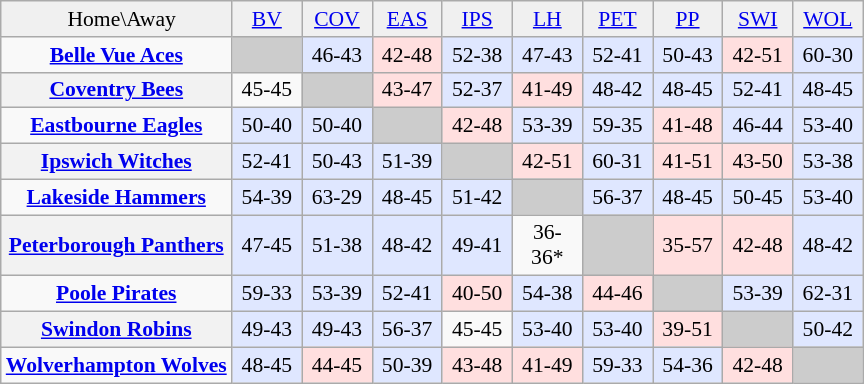<table align="center" cellspacing="0" cellpadding="3" style="background-color: #f9f9f9; font-size: 90%; text-align: center" class="wikitable">
<tr style="background:#F0F0F0;">
<td align="centre">  Home\Away</td>
<td width=40px><a href='#'>BV</a></td>
<td width=40px><a href='#'>COV</a></td>
<td width=40px><a href='#'>EAS</a></td>
<td width=40px><a href='#'>IPS</a></td>
<td width=40px><a href='#'>LH</a></td>
<td width=40px><a href='#'>PET</a></td>
<td width=40px><a href='#'>PP</a></td>
<td width=40px><a href='#'>SWI</a></td>
<td width=40px><a href='#'>WOL</a></td>
</tr>
<tr>
<td><strong><a href='#'>Belle Vue Aces</a></strong></td>
<td style="background:#CCCCCC"></td>
<td style="background:#DFE7FF">46-43</td>
<td style="background:#FFDFDF">42-48</td>
<td style="background:#DFE7FF">52-38</td>
<td style="background:#DFE7FF">47-43</td>
<td style="background:#DFE7FF">52-41</td>
<td style="background:#DFE7FF">50-43</td>
<td style="background:#FFDFDF">42-51</td>
<td style="background:#DFE7FF">60-30</td>
</tr>
<tr>
<th><a href='#'>Coventry Bees</a></th>
<td>45-45</td>
<td style="background:#CCCCCC"></td>
<td style="background:#FFDFDF">43-47</td>
<td style="background:#DFE7FF">52-37</td>
<td style="background:#FFDFDF">41-49</td>
<td style="background:#DFE7FF">48-42</td>
<td style="background:#DFE7FF">48-45</td>
<td style="background:#DFE7FF">52-41</td>
<td style="background:#DFE7FF">48-45</td>
</tr>
<tr>
<td><strong><a href='#'>Eastbourne Eagles</a></strong></td>
<td style="background:#DFE7FF">50-40</td>
<td style="background:#DFE7FF">50-40</td>
<td style="background:#CCCCCC"></td>
<td style="background:#FFDFDF">42-48</td>
<td style="background:#DFE7FF">53-39</td>
<td style="background:#DFE7FF">59-35</td>
<td style="background:#FFDFDF">41-48</td>
<td style="background:#DFE7FF">46-44</td>
<td style="background:#DFE7FF">53-40</td>
</tr>
<tr>
<th><a href='#'>Ipswich Witches</a></th>
<td style="background:#DFE7FF">52-41</td>
<td style="background:#DFE7FF">50-43</td>
<td style="background:#DFE7FF">51-39</td>
<td style="background:#CCCCCC"></td>
<td style="background:#FFDFDF">42-51</td>
<td style="background:#DFE7FF">60-31</td>
<td style="background:#FFDFDF">41-51</td>
<td style="background:#FFDFDF">43-50</td>
<td style="background:#DFE7FF">53-38</td>
</tr>
<tr>
<td><strong><a href='#'>Lakeside Hammers</a></strong></td>
<td style="background:#DFE7FF">54-39</td>
<td style="background:#DFE7FF">63-29</td>
<td style="background:#DFE7FF">48-45</td>
<td style="background:#DFE7FF">51-42</td>
<td style="background:#CCCCCC"></td>
<td style="background:#DFE7FF">56-37</td>
<td style="background:#DFE7FF">48-45</td>
<td style="background:#DFE7FF">50-45</td>
<td style="background:#DFE7FF">53-40</td>
</tr>
<tr>
<th><a href='#'>Peterborough Panthers</a></th>
<td style="background:#DFE7FF">47-45</td>
<td style="background:#DFE7FF">51-38</td>
<td style="background:#DFE7FF">48-42</td>
<td style="background:#DFE7FF">49-41</td>
<td>36-36*</td>
<td style="background:#CCCCCC"></td>
<td style="background:#FFDFDF">35-57</td>
<td style="background:#FFDFDF">42-48</td>
<td style="background:#DFE7FF">48-42</td>
</tr>
<tr>
<td><strong><a href='#'>Poole Pirates</a></strong></td>
<td style="background:#DFE7FF">59-33</td>
<td style="background:#DFE7FF">53-39</td>
<td style="background:#DFE7FF">52-41</td>
<td style="background:#FFDFDF">40-50</td>
<td style="background:#DFE7FF">54-38</td>
<td style="background:#FFDFDF">44-46</td>
<td style="background:#CCCCCC"></td>
<td style="background:#DFE7FF">53-39</td>
<td style="background:#DFE7FF">62-31</td>
</tr>
<tr>
<th><a href='#'>Swindon Robins</a></th>
<td style="background:#DFE7FF">49-43</td>
<td style="background:#DFE7FF">49-43</td>
<td style="background:#DFE7FF">56-37</td>
<td>45-45</td>
<td style="background:#DFE7FF">53-40</td>
<td style="background:#DFE7FF">53-40</td>
<td style="background:#FFDFDF">39-51</td>
<td style="background:#CCCCCC"></td>
<td style="background:#DFE7FF">50-42</td>
</tr>
<tr>
<td><strong><a href='#'>Wolverhampton Wolves</a></strong></td>
<td style="background:#DFE7FF">48-45</td>
<td style="background:#FFDFDF">44-45</td>
<td style="background:#DFE7FF">50-39</td>
<td style="background:#FFDFDF">43-48</td>
<td style="background:#FFDFDF">41-49</td>
<td style="background:#DFE7FF">59-33</td>
<td style="background:#DFE7FF">54-36</td>
<td style="background:#FFDFDF">42-48</td>
<td style="background:#CCCCCC"></td>
</tr>
</table>
